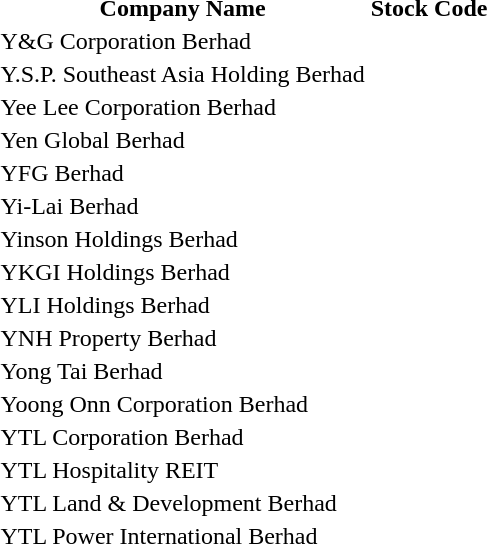<table style="background:transparent;">
<tr>
<th>Company Name</th>
<th>Stock Code</th>
</tr>
<tr>
<td>Y&G Corporation Berhad</td>
<td></td>
</tr>
<tr>
<td>Y.S.P. Southeast Asia Holding Berhad</td>
<td></td>
</tr>
<tr>
<td>Yee Lee Corporation Berhad</td>
<td></td>
</tr>
<tr>
<td>Yen Global Berhad</td>
<td></td>
</tr>
<tr>
<td>YFG Berhad</td>
<td></td>
</tr>
<tr>
<td>Yi-Lai Berhad</td>
<td></td>
</tr>
<tr>
<td>Yinson Holdings Berhad</td>
<td></td>
</tr>
<tr>
<td>YKGI Holdings Berhad</td>
<td></td>
</tr>
<tr>
<td>YLI Holdings Berhad</td>
<td></td>
</tr>
<tr>
<td>YNH Property Berhad</td>
<td></td>
</tr>
<tr>
<td>Yong Tai Berhad</td>
<td></td>
</tr>
<tr>
<td>Yoong Onn Corporation Berhad</td>
<td></td>
</tr>
<tr>
<td>YTL Corporation Berhad</td>
<td></td>
</tr>
<tr>
<td>YTL Hospitality REIT</td>
<td></td>
</tr>
<tr>
<td>YTL Land & Development Berhad</td>
<td></td>
</tr>
<tr>
<td>YTL Power International Berhad</td>
<td></td>
</tr>
</table>
